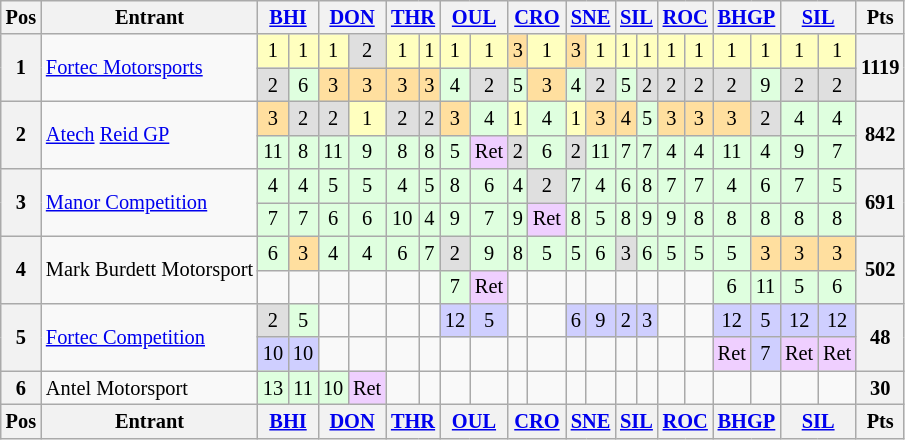<table class="wikitable" style="font-size: 85%; text-align: center;">
<tr valign="top">
<th valign="middle">Pos</th>
<th valign="middle">Entrant</th>
<th colspan="2"><a href='#'>BHI</a></th>
<th colspan="2"><a href='#'>DON</a></th>
<th colspan="2"><a href='#'>THR</a></th>
<th colspan="2"><a href='#'>OUL</a></th>
<th colspan="2"><a href='#'>CRO</a></th>
<th colspan="2"><a href='#'>SNE</a></th>
<th colspan="2"><a href='#'>SIL</a></th>
<th colspan="2"><a href='#'>ROC</a></th>
<th colspan="2"><a href='#'>BHGP</a></th>
<th colspan="2"><a href='#'>SIL</a></th>
<th valign=middle>Pts</th>
</tr>
<tr>
<th rowspan=2>1</th>
<td align=left rowspan=2><a href='#'>Fortec Motorsports</a></td>
<td style="background:#FFFFBF;">1</td>
<td style="background:#FFFFBF;">1</td>
<td style="background:#FFFFBF;">1</td>
<td style="background:#DFDFDF;">2</td>
<td style="background:#FFFFBF;">1</td>
<td style="background:#FFFFBF;">1</td>
<td style="background:#FFFFBF;">1</td>
<td style="background:#FFFFBF;">1</td>
<td style="background:#FFDF9F;">3</td>
<td style="background:#FFFFBF;">1</td>
<td style="background:#FFDF9F;">3</td>
<td style="background:#FFFFBF;">1</td>
<td style="background:#FFFFBF;">1</td>
<td style="background:#FFFFBF;">1</td>
<td style="background:#FFFFBF;">1</td>
<td style="background:#FFFFBF;">1</td>
<td style="background:#FFFFBF;">1</td>
<td style="background:#FFFFBF;">1</td>
<td style="background:#FFFFBF;">1</td>
<td style="background:#FFFFBF;">1</td>
<th rowspan=2>1119</th>
</tr>
<tr>
<td style="background:#DFDFDF;">2</td>
<td style="background:#DFFFDF;">6</td>
<td style="background:#FFDF9F;">3</td>
<td style="background:#FFDF9F;">3</td>
<td style="background:#FFDF9F;">3</td>
<td style="background:#FFDF9F;">3</td>
<td style="background:#DFFFDF;">4</td>
<td style="background:#DFDFDF;">2</td>
<td style="background:#DFFFDF;">5</td>
<td style="background:#FFDF9F;">3</td>
<td style="background:#DFFFDF;">4</td>
<td style="background:#DFDFDF;">2</td>
<td style="background:#DFFFDF;">5</td>
<td style="background:#DFDFDF;">2</td>
<td style="background:#DFDFDF;">2</td>
<td style="background:#DFDFDF;">2</td>
<td style="background:#DFDFDF;">2</td>
<td style="background:#DFFFDF;">9</td>
<td style="background:#DFDFDF;">2</td>
<td style="background:#DFDFDF;">2</td>
</tr>
<tr>
<th rowspan=2>2</th>
<td align=left rowspan=2><a href='#'>Atech</a> <a href='#'>Reid GP</a></td>
<td style="background:#FFDF9F;">3</td>
<td style="background:#DFDFDF;">2</td>
<td style="background:#DFDFDF;">2</td>
<td style="background:#FFFFBF;">1</td>
<td style="background:#DFDFDF;">2</td>
<td style="background:#DFDFDF;">2</td>
<td style="background:#FFDF9F;">3</td>
<td style="background:#DFFFDF;">4</td>
<td style="background:#FFFFBF;">1</td>
<td style="background:#DFFFDF;">4</td>
<td style="background:#FFFFBF;">1</td>
<td style="background:#FFDF9F;">3</td>
<td style="background:#FFDF9F;">4</td>
<td style="background:#DFFFDF;">5</td>
<td style="background:#FFDF9F;">3</td>
<td style="background:#FFDF9F;">3</td>
<td style="background:#FFDF9F;">3</td>
<td style="background:#DFDFDF;">2</td>
<td style="background:#DFFFDF;">4</td>
<td style="background:#DFFFDF;">4</td>
<th rowspan=2>842</th>
</tr>
<tr>
<td style="background:#DFFFDF;">11</td>
<td style="background:#DFFFDF;">8</td>
<td style="background:#DFFFDF;">11</td>
<td style="background:#DFFFDF;">9</td>
<td style="background:#DFFFDF;">8</td>
<td style="background:#DFFFDF;">8</td>
<td style="background:#DFFFDF;">5</td>
<td style="background:#EFCFFF;">Ret</td>
<td style="background:#DFDFDF;">2</td>
<td style="background:#DFFFDF;">6</td>
<td style="background:#DFDFDF;">2</td>
<td style="background:#DFFFDF;">11</td>
<td style="background:#DFFFDF;">7</td>
<td style="background:#DFFFDF;">7</td>
<td style="background:#DFFFDF;">4</td>
<td style="background:#DFFFDF;">4</td>
<td style="background:#DFFFDF;">11</td>
<td style="background:#DFFFDF;">4</td>
<td style="background:#DFFFDF;">9</td>
<td style="background:#DFFFDF;">7</td>
</tr>
<tr>
<th rowspan=2>3</th>
<td align=left rowspan=2><a href='#'>Manor Competition</a></td>
<td style="background:#DFFFDF;">4</td>
<td style="background:#DFFFDF;">4</td>
<td style="background:#DFFFDF;">5</td>
<td style="background:#DFFFDF;">5</td>
<td style="background:#DFFFDF;">4</td>
<td style="background:#DFFFDF;">5</td>
<td style="background:#DFFFDF;">8</td>
<td style="background:#DFFFDF;">6</td>
<td style="background:#DFFFDF;">4</td>
<td style="background:#DFDFDF;">2</td>
<td style="background:#DFFFDF;">7</td>
<td style="background:#DFFFDF;">4</td>
<td style="background:#DFFFDF;">6</td>
<td style="background:#DFFFDF;">8</td>
<td style="background:#DFFFDF;">7</td>
<td style="background:#DFFFDF;">7</td>
<td style="background:#DFFFDF;">4</td>
<td style="background:#DFFFDF;">6</td>
<td style="background:#DFFFDF;">7</td>
<td style="background:#DFFFDF;">5</td>
<th rowspan=2>691</th>
</tr>
<tr>
<td style="background:#DFFFDF;">7</td>
<td style="background:#DFFFDF;">7</td>
<td style="background:#DFFFDF;">6</td>
<td style="background:#DFFFDF;">6</td>
<td style="background:#DFFFDF;">10</td>
<td style="background:#DFFFDF;">4</td>
<td style="background:#DFFFDF;">9</td>
<td style="background:#DFFFDF;">7</td>
<td style="background:#DFFFDF;">9</td>
<td style="background:#EFCFFF;">Ret</td>
<td style="background:#DFFFDF;">8</td>
<td style="background:#DFFFDF;">5</td>
<td style="background:#DFFFDF;">8</td>
<td style="background:#DFFFDF;">9</td>
<td style="background:#DFFFDF;">9</td>
<td style="background:#DFFFDF;">8</td>
<td style="background:#DFFFDF;">8</td>
<td style="background:#DFFFDF;">8</td>
<td style="background:#DFFFDF;">8</td>
<td style="background:#DFFFDF;">8</td>
</tr>
<tr>
<th rowspan=2>4</th>
<td align=left rowspan=2>Mark Burdett Motorsport</td>
<td style="background:#DFFFDF;">6</td>
<td style="background:#FFDF9F;">3</td>
<td style="background:#DFFFDF;">4</td>
<td style="background:#DFFFDF;">4</td>
<td style="background:#DFFFDF;">6</td>
<td style="background:#DFFFDF;">7</td>
<td style="background:#DFDFDF;">2</td>
<td style="background:#DFFFDF;">9</td>
<td style="background:#DFFFDF;">8</td>
<td style="background:#DFFFDF;">5</td>
<td style="background:#DFFFDF;">5</td>
<td style="background:#DFFFDF;">6</td>
<td style="background:#DFDFDF;">3</td>
<td style="background:#DFFFDF;">6</td>
<td style="background:#DFFFDF;">5</td>
<td style="background:#DFFFDF;">5</td>
<td style="background:#DFFFDF;">5</td>
<td style="background:#FFDF9F;">3</td>
<td style="background:#FFDF9F;">3</td>
<td style="background:#FFDF9F;">3</td>
<th rowspan=2>502</th>
</tr>
<tr>
<td></td>
<td></td>
<td></td>
<td></td>
<td></td>
<td></td>
<td style="background:#DFFFDF;">7</td>
<td style="background:#EFCFFF;">Ret</td>
<td></td>
<td></td>
<td></td>
<td></td>
<td></td>
<td></td>
<td></td>
<td></td>
<td style="background:#DFFFDF;">6</td>
<td style="background:#DFFFDF;">11</td>
<td style="background:#DFFFDF;">5</td>
<td style="background:#DFFFDF;">6</td>
</tr>
<tr>
<th rowspan=2>5</th>
<td align=left rowspan=2><a href='#'>Fortec Competition</a></td>
<td style="background:#DFDFDF;">2</td>
<td style="background:#DFFFDF;">5</td>
<td></td>
<td></td>
<td></td>
<td></td>
<td style="background:#CFCFFF;">12</td>
<td style="background:#CFCFFF;">5</td>
<td></td>
<td></td>
<td style="background:#CFCFFF;">6</td>
<td style="background:#CFCFFF;">9</td>
<td style="background:#CFCFFF;">2</td>
<td style="background:#CFCFFF;">3</td>
<td></td>
<td></td>
<td style="background:#CFCFFF;">12</td>
<td style="background:#CFCFFF;">5</td>
<td style="background:#CFCFFF;">12</td>
<td style="background:#CFCFFF;">12</td>
<th rowspan=2>48</th>
</tr>
<tr>
<td style="background:#CFCFFF;">10</td>
<td style="background:#CFCFFF;">10</td>
<td></td>
<td></td>
<td></td>
<td></td>
<td></td>
<td></td>
<td></td>
<td></td>
<td></td>
<td></td>
<td></td>
<td></td>
<td></td>
<td></td>
<td style="background:#EFCFFF;">Ret</td>
<td style="background:#CFCFFF;">7</td>
<td style="background:#EFCFFF;">Ret</td>
<td style="background:#EFCFFF;">Ret</td>
</tr>
<tr>
<th>6</th>
<td align=left>Antel Motorsport</td>
<td style="background:#DFFFDF;">13</td>
<td style="background:#DFFFDF;">11</td>
<td style="background:#DFFFDF;">10</td>
<td style="background:#EFCFFF;">Ret</td>
<td></td>
<td></td>
<td></td>
<td></td>
<td></td>
<td></td>
<td></td>
<td></td>
<td></td>
<td></td>
<td></td>
<td></td>
<td></td>
<td></td>
<td></td>
<td></td>
<th>30</th>
</tr>
<tr valign="top">
<th valign="middle">Pos</th>
<th valign="middle">Entrant</th>
<th colspan="2"><a href='#'>BHI</a></th>
<th colspan="2"><a href='#'>DON</a></th>
<th colspan="2"><a href='#'>THR</a></th>
<th colspan="2"><a href='#'>OUL</a></th>
<th colspan="2"><a href='#'>CRO</a></th>
<th colspan="2"><a href='#'>SNE</a></th>
<th colspan="2"><a href='#'>SIL</a></th>
<th colspan="2"><a href='#'>ROC</a></th>
<th colspan="2"><a href='#'>BHGP</a></th>
<th colspan="2"><a href='#'>SIL</a></th>
<th valign=middle>Pts</th>
</tr>
</table>
